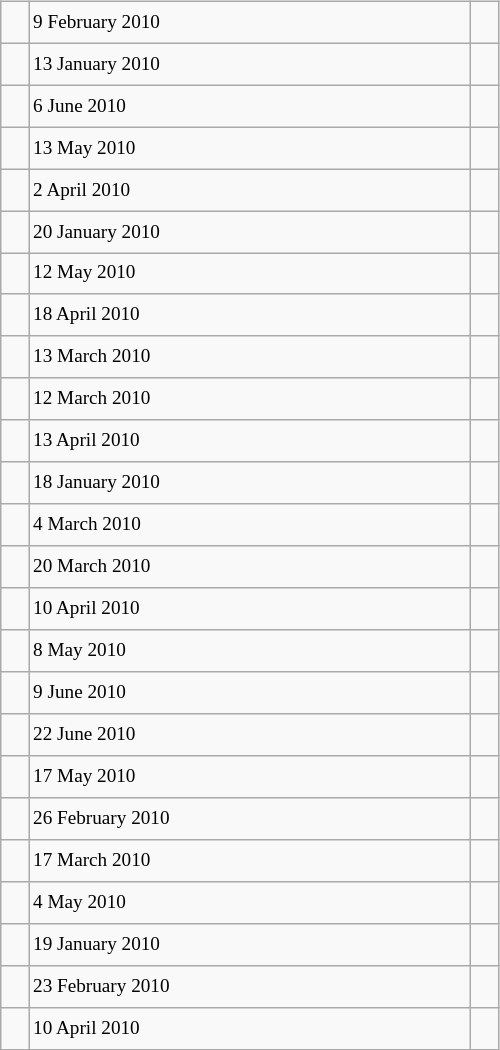<table class="wikitable" style="font-size: 80%; float: left; width: 26em; margin-right: 1em; height: 700px">
<tr>
<td></td>
<td>9 February 2010</td>
<td></td>
</tr>
<tr>
<td></td>
<td>13 January 2010</td>
<td></td>
</tr>
<tr>
<td></td>
<td>6 June 2010</td>
<td></td>
</tr>
<tr>
<td></td>
<td>13 May 2010</td>
<td></td>
</tr>
<tr>
<td></td>
<td>2 April 2010</td>
<td></td>
</tr>
<tr>
<td></td>
<td>20 January 2010</td>
<td></td>
</tr>
<tr>
<td></td>
<td>12 May 2010</td>
<td></td>
</tr>
<tr>
<td></td>
<td>18 April 2010</td>
<td></td>
</tr>
<tr>
<td></td>
<td>13 March 2010</td>
<td></td>
</tr>
<tr>
<td></td>
<td>12 March 2010</td>
<td></td>
</tr>
<tr>
<td></td>
<td>13 April 2010</td>
<td></td>
</tr>
<tr>
<td></td>
<td>18 January 2010</td>
<td></td>
</tr>
<tr>
<td></td>
<td>4 March 2010</td>
<td></td>
</tr>
<tr>
<td></td>
<td>20 March 2010</td>
<td></td>
</tr>
<tr>
<td></td>
<td>10 April 2010</td>
<td></td>
</tr>
<tr>
<td></td>
<td>8 May 2010</td>
<td></td>
</tr>
<tr>
<td></td>
<td>9 June 2010</td>
<td></td>
</tr>
<tr>
<td></td>
<td>22 June 2010</td>
<td></td>
</tr>
<tr>
<td></td>
<td>17 May 2010</td>
<td></td>
</tr>
<tr>
<td></td>
<td>26 February 2010</td>
<td></td>
</tr>
<tr>
<td></td>
<td>17 March 2010</td>
<td></td>
</tr>
<tr>
<td></td>
<td>4 May 2010</td>
<td></td>
</tr>
<tr>
<td></td>
<td>19 January 2010</td>
<td></td>
</tr>
<tr>
<td></td>
<td>23 February 2010</td>
<td></td>
</tr>
<tr>
<td></td>
<td>10 April 2010</td>
<td></td>
</tr>
</table>
